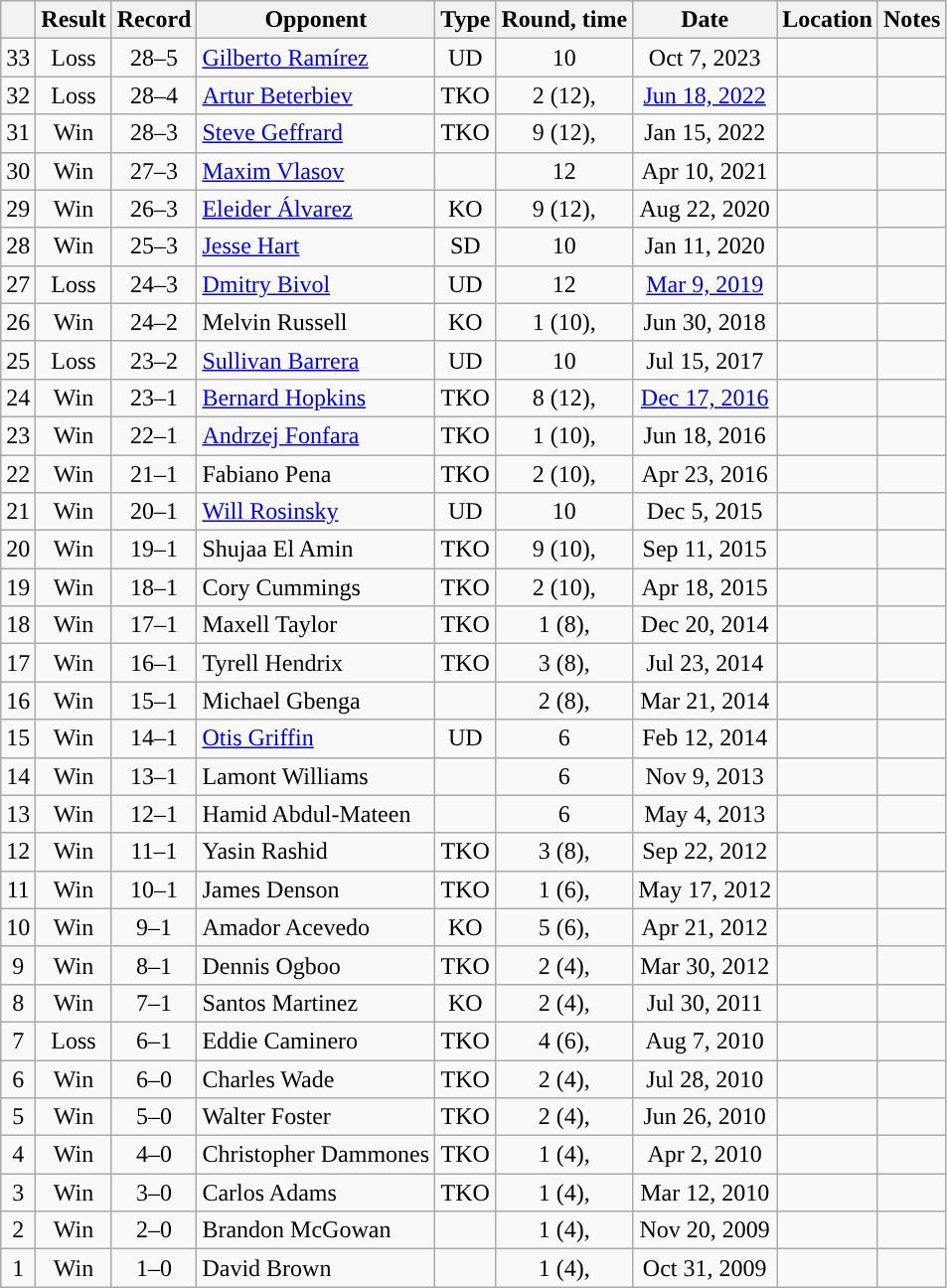<table class="wikitable" style="text-align:center">
<tr>
<th></th>
<th>Result</th>
<th>Record</th>
<th>Opponent</th>
<th>Type</th>
<th>Round, time</th>
<th>Date</th>
<th>Location</th>
<th>Notes</th>
</tr>
<tr>
<td>33</td>
<td>Loss</td>
<td>28–5</td>
<td style="text-align:left;"><a href='#'>Gilberto Ramírez</a></td>
<td>UD</td>
<td>10</td>
<td>Oct 7, 2023</td>
<td style="text-align:left;"></td>
<td></td>
</tr>
<tr>
<td>32</td>
<td>Loss</td>
<td>28–4</td>
<td style="text-align:left;"><a href='#'>Artur Beterbiev</a></td>
<td>TKO</td>
<td>2 (12), </td>
<td><a href='#'>Jun 18, 2022</a></td>
<td style="text-align:left;"></td>
<td style="text-align:left;"></td>
</tr>
<tr>
<td>31</td>
<td>Win</td>
<td>28–3</td>
<td style="text-align:left;"><a href='#'>Steve Geffrard</a></td>
<td>TKO</td>
<td>9 (12), </td>
<td>Jan 15, 2022</td>
<td style="text-align:left;"></td>
<td style="text-align:left;"></td>
</tr>
<tr>
<td>30</td>
<td>Win</td>
<td>27–3</td>
<td style="text-align:left;"><a href='#'>Maxim Vlasov</a></td>
<td></td>
<td>12</td>
<td>Apr 10, 2021</td>
<td style="text-align:left;"></td>
<td style="text-align:left;"></td>
</tr>
<tr>
<td>29</td>
<td>Win</td>
<td>26–3</td>
<td style="text-align:left;"><a href='#'>Eleider Álvarez</a></td>
<td>KO</td>
<td>9 (12), </td>
<td>Aug 22, 2020</td>
<td style="text-align:left;"></td>
<td></td>
</tr>
<tr>
<td>28</td>
<td>Win</td>
<td>25–3</td>
<td style="text-align:left;"><a href='#'>Jesse Hart</a></td>
<td>SD</td>
<td>10</td>
<td>Jan 11, 2020</td>
<td style="text-align:left;"></td>
<td style="text-align:left;"></td>
</tr>
<tr>
<td>27</td>
<td>Loss</td>
<td>24–3</td>
<td style="text-align:left;"><a href='#'>Dmitry Bivol</a></td>
<td>UD</td>
<td>12</td>
<td><a href='#'>Mar 9, 2019</a></td>
<td style="text-align:left;"></td>
<td style="text-align:left;"></td>
</tr>
<tr>
<td>26</td>
<td>Win</td>
<td>24–2</td>
<td style="text-align:left;">Melvin Russell</td>
<td>KO</td>
<td>1 (10), </td>
<td>Jun 30, 2018</td>
<td style="text-align:left;"></td>
<td></td>
</tr>
<tr>
<td>25</td>
<td>Loss</td>
<td>23–2</td>
<td style="text-align:left;"><a href='#'>Sullivan Barrera</a></td>
<td>UD</td>
<td>10</td>
<td>Jul 15, 2017</td>
<td style="text-align:left;"></td>
<td style="text-align:left;"></td>
</tr>
<tr>
<td>24</td>
<td>Win</td>
<td>23–1</td>
<td style="text-align:left;"><a href='#'>Bernard Hopkins</a></td>
<td>TKO</td>
<td>8 (12), </td>
<td><a href='#'>Dec 17, 2016</a></td>
<td style="text-align:left;"></td>
<td style="text-align:left;"></td>
</tr>
<tr>
<td>23</td>
<td>Win</td>
<td>22–1</td>
<td style="text-align:left;"><a href='#'>Andrzej Fonfara</a></td>
<td>TKO</td>
<td>1 (10), </td>
<td>Jun 18, 2016</td>
<td style="text-align:left;"></td>
<td style="text-align:left;"></td>
</tr>
<tr>
<td>22</td>
<td>Win</td>
<td>21–1</td>
<td style="text-align:left;">Fabiano Pena</td>
<td>TKO</td>
<td>2 (10), </td>
<td>Apr 23, 2016</td>
<td style="text-align:left;"></td>
<td></td>
</tr>
<tr>
<td>21</td>
<td>Win</td>
<td>20–1</td>
<td style="text-align:left;"><a href='#'>Will Rosinsky</a></td>
<td>UD</td>
<td>10</td>
<td>Dec 5, 2015</td>
<td style="text-align:left;"></td>
<td></td>
</tr>
<tr>
<td>20</td>
<td>Win</td>
<td>19–1</td>
<td style="text-align:left;">Shujaa El Amin</td>
<td>TKO</td>
<td>9 (10), </td>
<td>Sep 11, 2015</td>
<td style="text-align:left;"></td>
<td></td>
</tr>
<tr>
<td>19</td>
<td>Win</td>
<td>18–1</td>
<td style="text-align:left;">Cory Cummings</td>
<td>TKO</td>
<td>2 (10), </td>
<td>Apr 18, 2015</td>
<td style="text-align:left;"></td>
<td></td>
</tr>
<tr>
<td>18</td>
<td>Win</td>
<td>17–1</td>
<td style="text-align:left;">Maxell Taylor</td>
<td>TKO</td>
<td>1 (8), </td>
<td>Dec 20, 2014</td>
<td style="text-align:left;"></td>
<td></td>
</tr>
<tr>
<td>17</td>
<td>Win</td>
<td>16–1</td>
<td style="text-align:left;">Tyrell Hendrix</td>
<td>TKO</td>
<td>3 (8), </td>
<td>Jul 23, 2014</td>
<td style="text-align:left;"></td>
<td></td>
</tr>
<tr>
<td>16</td>
<td>Win</td>
<td>15–1</td>
<td style="text-align:left;">Michael Gbenga</td>
<td></td>
<td>2 (8), </td>
<td>Mar 21, 2014</td>
<td style="text-align:left;"></td>
<td></td>
</tr>
<tr>
<td>15</td>
<td>Win</td>
<td>14–1</td>
<td style="text-align:left;"><a href='#'>Otis Griffin</a></td>
<td>UD</td>
<td>6</td>
<td>Feb 12, 2014</td>
<td style="text-align:left;"></td>
<td></td>
</tr>
<tr>
<td>14</td>
<td>Win</td>
<td>13–1</td>
<td style="text-align:left;">Lamont Williams</td>
<td></td>
<td>6</td>
<td>Nov 9, 2013</td>
<td style="text-align:left;"></td>
<td></td>
</tr>
<tr>
<td>13</td>
<td>Win</td>
<td>12–1</td>
<td style="text-align:left;">Hamid Abdul-Mateen</td>
<td></td>
<td>6</td>
<td>May 4, 2013</td>
<td style="text-align:left;"></td>
<td></td>
</tr>
<tr>
<td>12</td>
<td>Win</td>
<td>11–1</td>
<td style="text-align:left;">Yasin Rashid</td>
<td>TKO</td>
<td>3 (8), </td>
<td>Sep 22, 2012</td>
<td style="text-align:left;"></td>
<td></td>
</tr>
<tr>
<td>11</td>
<td>Win</td>
<td>10–1</td>
<td style="text-align:left;">James Denson</td>
<td>TKO</td>
<td>1 (6), </td>
<td>May 17, 2012</td>
<td style="text-align:left;"></td>
<td></td>
</tr>
<tr>
<td>10</td>
<td>Win</td>
<td>9–1</td>
<td style="text-align:left;">Amador Acevedo</td>
<td>KO</td>
<td>5 (6), </td>
<td>Apr 21, 2012</td>
<td style="text-align:left;"></td>
<td></td>
</tr>
<tr>
<td>9</td>
<td>Win</td>
<td>8–1</td>
<td style="text-align:left;">Dennis Ogboo</td>
<td>TKO</td>
<td>2 (4), </td>
<td>Mar 30, 2012</td>
<td style="text-align:left;"></td>
<td></td>
</tr>
<tr>
<td>8</td>
<td>Win</td>
<td>7–1</td>
<td style="text-align:left;">Santos Martinez</td>
<td>KO</td>
<td>2 (4), </td>
<td>Jul 30, 2011</td>
<td style="text-align:left;"></td>
<td></td>
</tr>
<tr>
<td>7</td>
<td>Loss</td>
<td>6–1</td>
<td style="text-align:left;">Eddie Caminero</td>
<td>TKO</td>
<td>4 (6), </td>
<td>Aug 7, 2010</td>
<td style="text-align:left;"></td>
<td></td>
</tr>
<tr>
<td>6</td>
<td>Win</td>
<td>6–0</td>
<td style="text-align:left;">Charles Wade</td>
<td>TKO</td>
<td>2 (4), </td>
<td>Jul 28, 2010</td>
<td style="text-align:left;"></td>
<td></td>
</tr>
<tr>
<td>5</td>
<td>Win</td>
<td>5–0</td>
<td style="text-align:left;">Walter Foster</td>
<td>TKO</td>
<td>2 (4), </td>
<td>Jun 26, 2010</td>
<td style="text-align:left;"></td>
<td></td>
</tr>
<tr>
<td>4</td>
<td>Win</td>
<td>4–0</td>
<td style="text-align:left;">Christopher Dammones</td>
<td>TKO</td>
<td>1 (4), </td>
<td>Apr 2, 2010</td>
<td style="text-align:left;"></td>
<td></td>
</tr>
<tr>
<td>3</td>
<td>Win</td>
<td>3–0</td>
<td style="text-align:left;">Carlos Adams</td>
<td>TKO</td>
<td>1 (4), </td>
<td>Mar 12, 2010</td>
<td style="text-align:left;"></td>
<td></td>
</tr>
<tr>
<td>2</td>
<td>Win</td>
<td>2–0</td>
<td style="text-align:left;">Brandon McGowan</td>
<td></td>
<td>1 (4), </td>
<td>Nov 20, 2009</td>
<td style="text-align:left;"></td>
<td></td>
</tr>
<tr>
<td>1</td>
<td>Win</td>
<td>1–0</td>
<td style="text-align:left;">David Brown</td>
<td></td>
<td>1 (4), </td>
<td>Oct 31, 2009</td>
<td style="text-align:left;"></td>
<td></td>
</tr>
</table>
